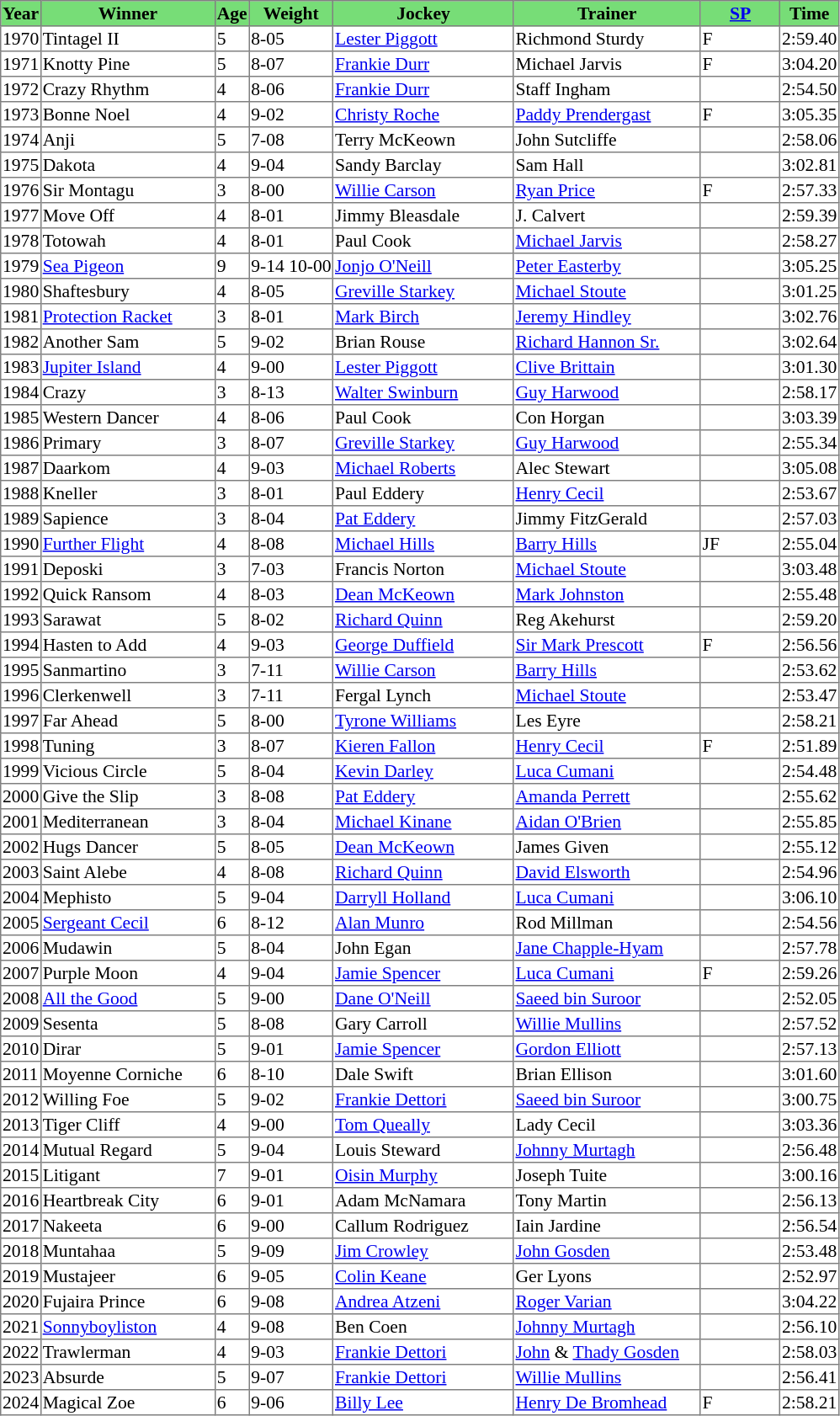<table class = "sortable" | border="1" style="border-collapse: collapse; font-size:90%">
<tr bgcolor="#77dd77" align="center">
<th>Year</th>
<th>Winner</th>
<th>Age</th>
<th>Weight</th>
<th>Jockey</th>
<th>Trainer</th>
<th><a href='#'>SP</a></th>
<th>Time</th>
</tr>
<tr>
<td>1970</td>
<td width=135px>Tintagel II</td>
<td>5</td>
<td>8-05</td>
<td width=140px><a href='#'>Lester Piggott</a></td>
<td width=145px>Richmond Sturdy</td>
<td width=60px> F</td>
<td>2:59.40</td>
</tr>
<tr>
<td>1971</td>
<td>Knotty Pine</td>
<td>5</td>
<td>8-07</td>
<td><a href='#'>Frankie Durr</a></td>
<td>Michael Jarvis</td>
<td> F</td>
<td>3:04.20</td>
</tr>
<tr>
<td>1972</td>
<td>Crazy Rhythm</td>
<td>4</td>
<td>8-06</td>
<td><a href='#'>Frankie Durr</a></td>
<td>Staff Ingham</td>
<td></td>
<td>2:54.50</td>
</tr>
<tr>
<td>1973</td>
<td>Bonne Noel</td>
<td>4</td>
<td>9-02</td>
<td><a href='#'>Christy Roche</a></td>
<td><a href='#'>Paddy Prendergast</a></td>
<td> F</td>
<td>3:05.35</td>
</tr>
<tr>
<td>1974</td>
<td>Anji</td>
<td>5</td>
<td>7-08</td>
<td>Terry McKeown</td>
<td>John Sutcliffe</td>
<td></td>
<td>2:58.06</td>
</tr>
<tr>
<td>1975</td>
<td>Dakota</td>
<td>4</td>
<td>9-04</td>
<td>Sandy Barclay</td>
<td>Sam Hall</td>
<td></td>
<td>3:02.81</td>
</tr>
<tr>
<td>1976</td>
<td>Sir Montagu</td>
<td>3</td>
<td>8-00</td>
<td><a href='#'>Willie Carson</a></td>
<td><a href='#'>Ryan Price</a></td>
<td> F</td>
<td>2:57.33</td>
</tr>
<tr>
<td>1977</td>
<td>Move Off</td>
<td>4</td>
<td>8-01</td>
<td>Jimmy Bleasdale</td>
<td>J. Calvert</td>
<td></td>
<td>2:59.39</td>
</tr>
<tr>
<td>1978</td>
<td>Totowah</td>
<td>4</td>
<td>8-01</td>
<td>Paul Cook</td>
<td><a href='#'>Michael Jarvis</a></td>
<td></td>
<td>2:58.27</td>
</tr>
<tr>
<td>1979</td>
<td><a href='#'>Sea Pigeon</a></td>
<td>9</td>
<td><span>9-14</span> 10-00</td>
<td><a href='#'>Jonjo O'Neill</a></td>
<td><a href='#'>Peter Easterby</a></td>
<td></td>
<td>3:05.25</td>
</tr>
<tr>
<td>1980</td>
<td>Shaftesbury</td>
<td>4</td>
<td>8-05</td>
<td><a href='#'>Greville Starkey</a></td>
<td><a href='#'>Michael Stoute</a></td>
<td></td>
<td>3:01.25</td>
</tr>
<tr>
<td>1981</td>
<td><a href='#'>Protection Racket</a></td>
<td>3</td>
<td>8-01</td>
<td><a href='#'>Mark Birch</a></td>
<td><a href='#'>Jeremy Hindley</a></td>
<td></td>
<td>3:02.76</td>
</tr>
<tr>
<td>1982</td>
<td>Another Sam</td>
<td>5</td>
<td>9-02</td>
<td>Brian Rouse</td>
<td><a href='#'>Richard Hannon Sr.</a></td>
<td></td>
<td>3:02.64</td>
</tr>
<tr>
<td>1983</td>
<td><a href='#'>Jupiter Island</a></td>
<td>4</td>
<td>9-00</td>
<td><a href='#'>Lester Piggott</a></td>
<td><a href='#'>Clive Brittain</a></td>
<td></td>
<td>3:01.30</td>
</tr>
<tr>
<td>1984</td>
<td>Crazy</td>
<td>3</td>
<td>8-13</td>
<td><a href='#'>Walter Swinburn</a></td>
<td><a href='#'>Guy Harwood</a></td>
<td></td>
<td>2:58.17</td>
</tr>
<tr>
<td>1985</td>
<td>Western Dancer</td>
<td>4</td>
<td>8-06</td>
<td>Paul Cook</td>
<td>Con Horgan</td>
<td></td>
<td>3:03.39</td>
</tr>
<tr>
<td>1986</td>
<td>Primary</td>
<td>3</td>
<td>8-07</td>
<td><a href='#'>Greville Starkey</a></td>
<td><a href='#'>Guy Harwood</a></td>
<td></td>
<td>2:55.34</td>
</tr>
<tr>
<td>1987</td>
<td>Daarkom</td>
<td>4</td>
<td>9-03</td>
<td><a href='#'>Michael Roberts</a></td>
<td>Alec Stewart</td>
<td></td>
<td>3:05.08</td>
</tr>
<tr>
<td>1988</td>
<td>Kneller</td>
<td>3</td>
<td>8-01</td>
<td>Paul Eddery</td>
<td><a href='#'>Henry Cecil</a></td>
<td></td>
<td>2:53.67</td>
</tr>
<tr>
<td>1989</td>
<td>Sapience</td>
<td>3</td>
<td>8-04</td>
<td><a href='#'>Pat Eddery</a></td>
<td>Jimmy FitzGerald</td>
<td></td>
<td>2:57.03</td>
</tr>
<tr>
<td>1990</td>
<td><a href='#'>Further Flight</a></td>
<td>4</td>
<td>8-08</td>
<td><a href='#'>Michael Hills</a></td>
<td><a href='#'>Barry Hills</a></td>
<td> JF</td>
<td>2:55.04</td>
</tr>
<tr>
<td>1991</td>
<td>Deposki</td>
<td>3</td>
<td>7-03</td>
<td>Francis Norton</td>
<td><a href='#'>Michael Stoute</a></td>
<td></td>
<td>3:03.48</td>
</tr>
<tr>
<td>1992</td>
<td>Quick Ransom</td>
<td>4</td>
<td>8-03</td>
<td><a href='#'>Dean McKeown</a></td>
<td><a href='#'>Mark Johnston</a></td>
<td></td>
<td>2:55.48</td>
</tr>
<tr>
<td>1993</td>
<td>Sarawat</td>
<td>5</td>
<td>8-02</td>
<td><a href='#'>Richard Quinn</a></td>
<td>Reg Akehurst</td>
<td></td>
<td>2:59.20</td>
</tr>
<tr>
<td>1994</td>
<td>Hasten to Add</td>
<td>4</td>
<td>9-03</td>
<td><a href='#'>George Duffield</a></td>
<td><a href='#'>Sir Mark Prescott</a></td>
<td> F</td>
<td>2:56.56</td>
</tr>
<tr>
<td>1995</td>
<td>Sanmartino</td>
<td>3</td>
<td>7-11</td>
<td><a href='#'>Willie Carson</a></td>
<td><a href='#'>Barry Hills</a></td>
<td></td>
<td>2:53.62</td>
</tr>
<tr>
<td>1996</td>
<td>Clerkenwell</td>
<td>3</td>
<td>7-11</td>
<td>Fergal Lynch</td>
<td><a href='#'>Michael Stoute</a></td>
<td></td>
<td>2:53.47</td>
</tr>
<tr>
<td>1997</td>
<td>Far Ahead</td>
<td>5</td>
<td>8-00</td>
<td><a href='#'>Tyrone Williams</a></td>
<td>Les Eyre</td>
<td></td>
<td>2:58.21</td>
</tr>
<tr>
<td>1998</td>
<td>Tuning</td>
<td>3</td>
<td>8-07</td>
<td><a href='#'>Kieren Fallon</a></td>
<td><a href='#'>Henry Cecil</a></td>
<td> F</td>
<td>2:51.89</td>
</tr>
<tr>
<td>1999</td>
<td>Vicious Circle</td>
<td>5</td>
<td>8-04</td>
<td><a href='#'>Kevin Darley</a></td>
<td><a href='#'>Luca Cumani</a></td>
<td></td>
<td>2:54.48</td>
</tr>
<tr>
<td>2000</td>
<td>Give the Slip</td>
<td>3</td>
<td>8-08</td>
<td><a href='#'>Pat Eddery</a></td>
<td><a href='#'>Amanda Perrett</a></td>
<td></td>
<td>2:55.62</td>
</tr>
<tr>
<td>2001</td>
<td>Mediterranean</td>
<td>3</td>
<td>8-04</td>
<td><a href='#'>Michael Kinane</a></td>
<td><a href='#'>Aidan O'Brien</a></td>
<td></td>
<td>2:55.85</td>
</tr>
<tr>
<td>2002</td>
<td>Hugs Dancer</td>
<td>5</td>
<td>8-05</td>
<td><a href='#'>Dean McKeown</a></td>
<td>James Given</td>
<td></td>
<td>2:55.12</td>
</tr>
<tr>
<td>2003</td>
<td>Saint Alebe</td>
<td>4</td>
<td>8-08</td>
<td><a href='#'>Richard Quinn</a></td>
<td><a href='#'>David Elsworth</a></td>
<td></td>
<td>2:54.96</td>
</tr>
<tr>
<td>2004</td>
<td>Mephisto</td>
<td>5</td>
<td>9-04</td>
<td><a href='#'>Darryll Holland</a></td>
<td><a href='#'>Luca Cumani</a></td>
<td></td>
<td>3:06.10</td>
</tr>
<tr>
<td>2005</td>
<td><a href='#'>Sergeant Cecil</a></td>
<td>6</td>
<td>8-12</td>
<td><a href='#'>Alan Munro</a></td>
<td>Rod Millman</td>
<td></td>
<td>2:54.56</td>
</tr>
<tr>
<td>2006</td>
<td>Mudawin</td>
<td>5</td>
<td>8-04</td>
<td>John Egan</td>
<td><a href='#'>Jane Chapple-Hyam</a></td>
<td></td>
<td>2:57.78</td>
</tr>
<tr>
<td>2007</td>
<td>Purple Moon</td>
<td>4</td>
<td>9-04</td>
<td><a href='#'>Jamie Spencer</a></td>
<td><a href='#'>Luca Cumani</a></td>
<td> F</td>
<td>2:59.26</td>
</tr>
<tr>
<td>2008</td>
<td><a href='#'>All the Good</a> </td>
<td>5</td>
<td>9-00</td>
<td><a href='#'>Dane O'Neill</a></td>
<td><a href='#'>Saeed bin Suroor</a></td>
<td></td>
<td>2:52.05</td>
</tr>
<tr>
<td>2009</td>
<td>Sesenta</td>
<td>5</td>
<td>8-08</td>
<td>Gary Carroll</td>
<td><a href='#'>Willie Mullins</a></td>
<td></td>
<td>2:57.52</td>
</tr>
<tr>
<td>2010</td>
<td>Dirar</td>
<td>5</td>
<td>9-01</td>
<td><a href='#'>Jamie Spencer</a></td>
<td><a href='#'>Gordon Elliott</a></td>
<td></td>
<td>2:57.13</td>
</tr>
<tr>
<td>2011</td>
<td>Moyenne Corniche</td>
<td>6</td>
<td>8-10</td>
<td>Dale Swift</td>
<td>Brian Ellison</td>
<td></td>
<td>3:01.60</td>
</tr>
<tr>
<td>2012</td>
<td>Willing Foe</td>
<td>5</td>
<td>9-02</td>
<td><a href='#'>Frankie Dettori</a></td>
<td><a href='#'>Saeed bin Suroor</a></td>
<td></td>
<td>3:00.75</td>
</tr>
<tr>
<td>2013</td>
<td>Tiger Cliff</td>
<td>4</td>
<td>9-00</td>
<td><a href='#'>Tom Queally</a></td>
<td>Lady Cecil</td>
<td></td>
<td>3:03.36</td>
</tr>
<tr>
<td>2014</td>
<td>Mutual Regard</td>
<td>5</td>
<td>9-04</td>
<td>Louis Steward</td>
<td><a href='#'>Johnny Murtagh</a></td>
<td></td>
<td>2:56.48</td>
</tr>
<tr>
<td>2015</td>
<td>Litigant</td>
<td>7</td>
<td>9-01</td>
<td><a href='#'>Oisin Murphy</a></td>
<td>Joseph Tuite</td>
<td></td>
<td>3:00.16</td>
</tr>
<tr>
<td>2016</td>
<td>Heartbreak City</td>
<td>6</td>
<td>9-01</td>
<td>Adam McNamara</td>
<td>Tony Martin</td>
<td></td>
<td>2:56.13</td>
</tr>
<tr>
<td>2017</td>
<td>Nakeeta</td>
<td>6</td>
<td>9-00</td>
<td>Callum Rodriguez</td>
<td>Iain Jardine</td>
<td></td>
<td>2:56.54</td>
</tr>
<tr>
<td>2018</td>
<td>Muntahaa</td>
<td>5</td>
<td>9-09</td>
<td><a href='#'>Jim Crowley</a></td>
<td><a href='#'>John Gosden</a></td>
<td></td>
<td>2:53.48</td>
</tr>
<tr>
<td>2019</td>
<td>Mustajeer</td>
<td>6</td>
<td>9-05</td>
<td><a href='#'>Colin Keane</a></td>
<td>Ger Lyons</td>
<td></td>
<td>2:52.97</td>
</tr>
<tr>
<td>2020</td>
<td>Fujaira Prince</td>
<td>6</td>
<td>9-08</td>
<td><a href='#'>Andrea Atzeni</a></td>
<td><a href='#'>Roger Varian</a></td>
<td></td>
<td>3:04.22</td>
</tr>
<tr>
<td>2021</td>
<td><a href='#'>Sonnyboyliston</a></td>
<td>4</td>
<td>9-08</td>
<td>Ben Coen</td>
<td><a href='#'>Johnny Murtagh</a></td>
<td></td>
<td>2:56.10</td>
</tr>
<tr>
<td>2022</td>
<td>Trawlerman</td>
<td>4</td>
<td>9-03</td>
<td><a href='#'>Frankie Dettori</a></td>
<td><a href='#'>John</a> & <a href='#'>Thady Gosden</a></td>
<td></td>
<td>2:58.03</td>
</tr>
<tr>
<td>2023</td>
<td>Absurde</td>
<td>5</td>
<td>9-07</td>
<td><a href='#'>Frankie Dettori</a></td>
<td><a href='#'>Willie Mullins</a></td>
<td></td>
<td>2:56.41</td>
</tr>
<tr>
<td>2024</td>
<td>Magical Zoe</td>
<td>6</td>
<td>9-06</td>
<td><a href='#'>Billy Lee</a></td>
<td><a href='#'>Henry De Bromhead</a></td>
<td> F</td>
<td>2:58.21</td>
</tr>
</table>
